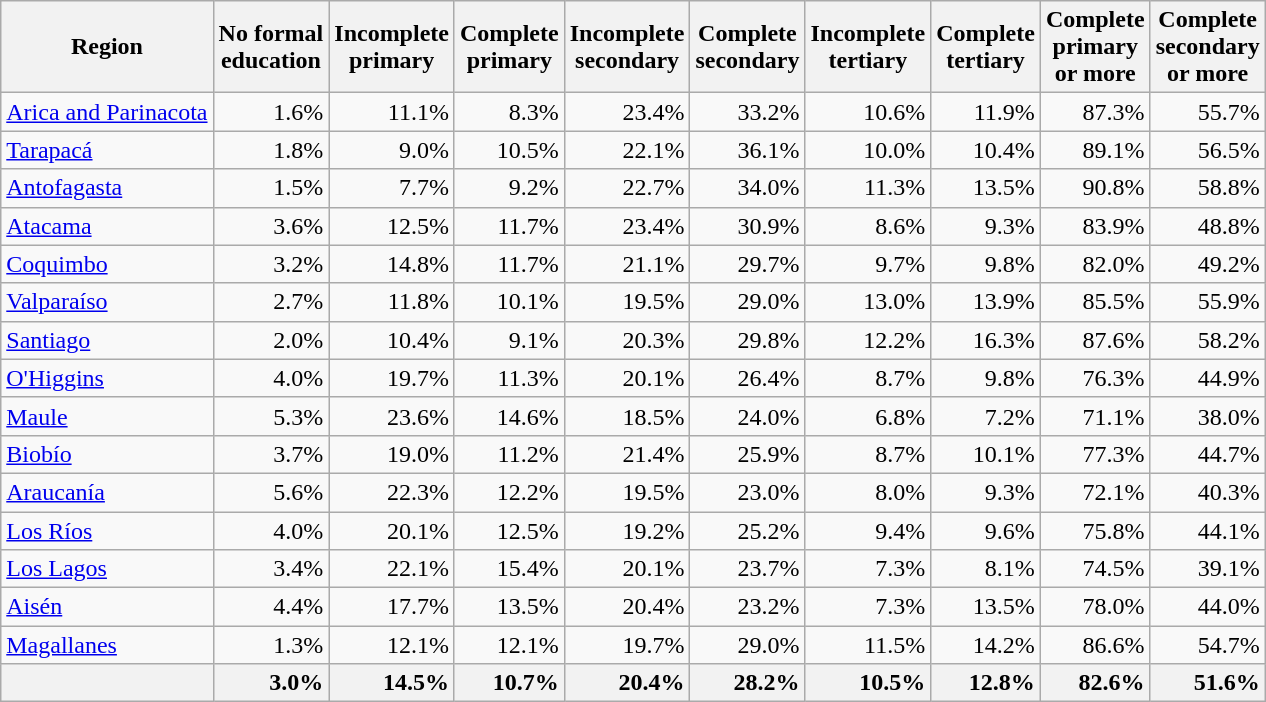<table class="wikitable sortable" style="text-align:right">
<tr>
<th>Region</th>
<th>No formal<br>education</th>
<th>Incomplete<br>primary</th>
<th>Complete<br>primary</th>
<th>Incomplete<br>secondary</th>
<th>Complete<br>secondary</th>
<th>Incomplete<br>tertiary</th>
<th>Complete<br>tertiary</th>
<th>Complete<br>primary<br>or more</th>
<th>Complete<br>secondary<br>or more</th>
</tr>
<tr>
<td align="left"><a href='#'>Arica and Parinacota</a></td>
<td>1.6%</td>
<td>11.1%</td>
<td>8.3%</td>
<td>23.4%</td>
<td>33.2%</td>
<td>10.6%</td>
<td>11.9%</td>
<td>87.3%</td>
<td>55.7%</td>
</tr>
<tr>
<td align="left"><a href='#'>Tarapacá</a></td>
<td>1.8%</td>
<td>9.0%</td>
<td>10.5%</td>
<td>22.1%</td>
<td>36.1%</td>
<td>10.0%</td>
<td>10.4%</td>
<td>89.1%</td>
<td>56.5%</td>
</tr>
<tr>
<td align="left"><a href='#'>Antofagasta</a></td>
<td>1.5%</td>
<td>7.7%</td>
<td>9.2%</td>
<td>22.7%</td>
<td>34.0%</td>
<td>11.3%</td>
<td>13.5%</td>
<td>90.8%</td>
<td>58.8%</td>
</tr>
<tr>
<td align="left"><a href='#'>Atacama</a></td>
<td>3.6%</td>
<td>12.5%</td>
<td>11.7%</td>
<td>23.4%</td>
<td>30.9%</td>
<td>8.6%</td>
<td>9.3%</td>
<td>83.9%</td>
<td>48.8%</td>
</tr>
<tr>
<td align="left"><a href='#'>Coquimbo</a></td>
<td>3.2%</td>
<td>14.8%</td>
<td>11.7%</td>
<td>21.1%</td>
<td>29.7%</td>
<td>9.7%</td>
<td>9.8%</td>
<td>82.0%</td>
<td>49.2%</td>
</tr>
<tr>
<td align="left"><a href='#'>Valparaíso</a></td>
<td>2.7%</td>
<td>11.8%</td>
<td>10.1%</td>
<td>19.5%</td>
<td>29.0%</td>
<td>13.0%</td>
<td>13.9%</td>
<td>85.5%</td>
<td>55.9%</td>
</tr>
<tr>
<td align="left"><a href='#'>Santiago</a></td>
<td>2.0%</td>
<td>10.4%</td>
<td>9.1%</td>
<td>20.3%</td>
<td>29.8%</td>
<td>12.2%</td>
<td>16.3%</td>
<td>87.6%</td>
<td>58.2%</td>
</tr>
<tr>
<td align="left"><a href='#'>O'Higgins</a></td>
<td>4.0%</td>
<td>19.7%</td>
<td>11.3%</td>
<td>20.1%</td>
<td>26.4%</td>
<td>8.7%</td>
<td>9.8%</td>
<td>76.3%</td>
<td>44.9%</td>
</tr>
<tr>
<td align="left"><a href='#'>Maule</a></td>
<td>5.3%</td>
<td>23.6%</td>
<td>14.6%</td>
<td>18.5%</td>
<td>24.0%</td>
<td>6.8%</td>
<td>7.2%</td>
<td>71.1%</td>
<td>38.0%</td>
</tr>
<tr>
<td align="left"><a href='#'>Biobío</a></td>
<td>3.7%</td>
<td>19.0%</td>
<td>11.2%</td>
<td>21.4%</td>
<td>25.9%</td>
<td>8.7%</td>
<td>10.1%</td>
<td>77.3%</td>
<td>44.7%</td>
</tr>
<tr>
<td align="left"><a href='#'>Araucanía</a></td>
<td>5.6%</td>
<td>22.3%</td>
<td>12.2%</td>
<td>19.5%</td>
<td>23.0%</td>
<td>8.0%</td>
<td>9.3%</td>
<td>72.1%</td>
<td>40.3%</td>
</tr>
<tr>
<td align="left"><a href='#'>Los Ríos</a></td>
<td>4.0%</td>
<td>20.1%</td>
<td>12.5%</td>
<td>19.2%</td>
<td>25.2%</td>
<td>9.4%</td>
<td>9.6%</td>
<td>75.8%</td>
<td>44.1%</td>
</tr>
<tr>
<td align="left"><a href='#'>Los Lagos</a></td>
<td>3.4%</td>
<td>22.1%</td>
<td>15.4%</td>
<td>20.1%</td>
<td>23.7%</td>
<td>7.3%</td>
<td>8.1%</td>
<td>74.5%</td>
<td>39.1%</td>
</tr>
<tr>
<td align="left"><a href='#'>Aisén</a></td>
<td>4.4%</td>
<td>17.7%</td>
<td>13.5%</td>
<td>20.4%</td>
<td>23.2%</td>
<td>7.3%</td>
<td>13.5%</td>
<td>78.0%</td>
<td>44.0%</td>
</tr>
<tr>
<td align="left"><a href='#'>Magallanes</a></td>
<td>1.3%</td>
<td>12.1%</td>
<td>12.1%</td>
<td>19.7%</td>
<td>29.0%</td>
<td>11.5%</td>
<td>14.2%</td>
<td>86.6%</td>
<td>54.7%</td>
</tr>
<tr style="background-color: #f2f2f2">
<td align="left"><strong></strong></td>
<td><strong>3.0%</strong></td>
<td><strong>14.5%</strong></td>
<td><strong>10.7%</strong></td>
<td><strong>20.4%</strong></td>
<td><strong>28.2%</strong></td>
<td><strong>10.5%</strong></td>
<td><strong>12.8%</strong></td>
<td><strong>82.6%</strong></td>
<td><strong>51.6%</strong></td>
</tr>
</table>
